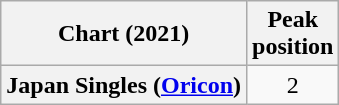<table class="wikitable sortable plainrowheaders" style="text-align:center;">
<tr>
<th scope="col">Chart (2021)</th>
<th scope="col">Peak<br>position</th>
</tr>
<tr>
<th scope="row">Japan Singles (<a href='#'>Oricon</a>)</th>
<td>2</td>
</tr>
</table>
